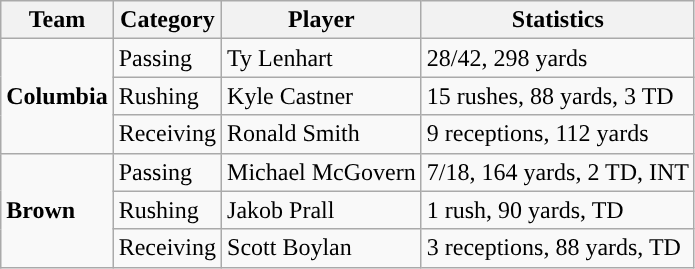<table class="wikitable" style="float: left;">
<tr>
<th>Team</th>
<th>Category</th>
<th>Player</th>
<th>Statistics</th>
</tr>
<tr>
<td rowspan=3><strong>Columbia</strong></td>
<td>Passing</td>
<td>Ty Lenhart</td>
<td>28/42, 298 yards</td>
</tr>
<tr>
<td>Rushing</td>
<td>Kyle Castner</td>
<td>15 rushes, 88 yards, 3 TD</td>
</tr>
<tr>
<td>Receiving</td>
<td>Ronald Smith</td>
<td>9 receptions, 112 yards</td>
</tr>
<tr>
<td rowspan=3><strong>Brown</strong></td>
<td>Passing</td>
<td>Michael McGovern</td>
<td>7/18, 164 yards, 2 TD, INT</td>
</tr>
<tr>
<td>Rushing</td>
<td>Jakob Prall</td>
<td>1 rush, 90 yards, TD</td>
</tr>
<tr>
<td>Receiving</td>
<td>Scott Boylan</td>
<td>3 receptions, 88 yards, TD</td>
</tr>
</table>
